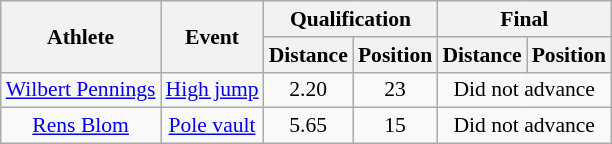<table class="wikitable" style="font-size:90%">
<tr>
<th rowspan="2">Athlete</th>
<th rowspan="2">Event</th>
<th colspan="2">Qualification</th>
<th colspan="2">Final</th>
</tr>
<tr>
<th>Distance</th>
<th>Position</th>
<th>Distance</th>
<th>Position</th>
</tr>
<tr align=center>
<td><a href='#'>Wilbert Pennings</a></td>
<td><a href='#'>High jump</a></td>
<td>2.20</td>
<td>23</td>
<td colspan=2>Did not advance</td>
</tr>
<tr align=center>
<td><a href='#'>Rens Blom</a></td>
<td><a href='#'>Pole vault</a></td>
<td>5.65</td>
<td>15</td>
<td colspan=2>Did not advance</td>
</tr>
</table>
